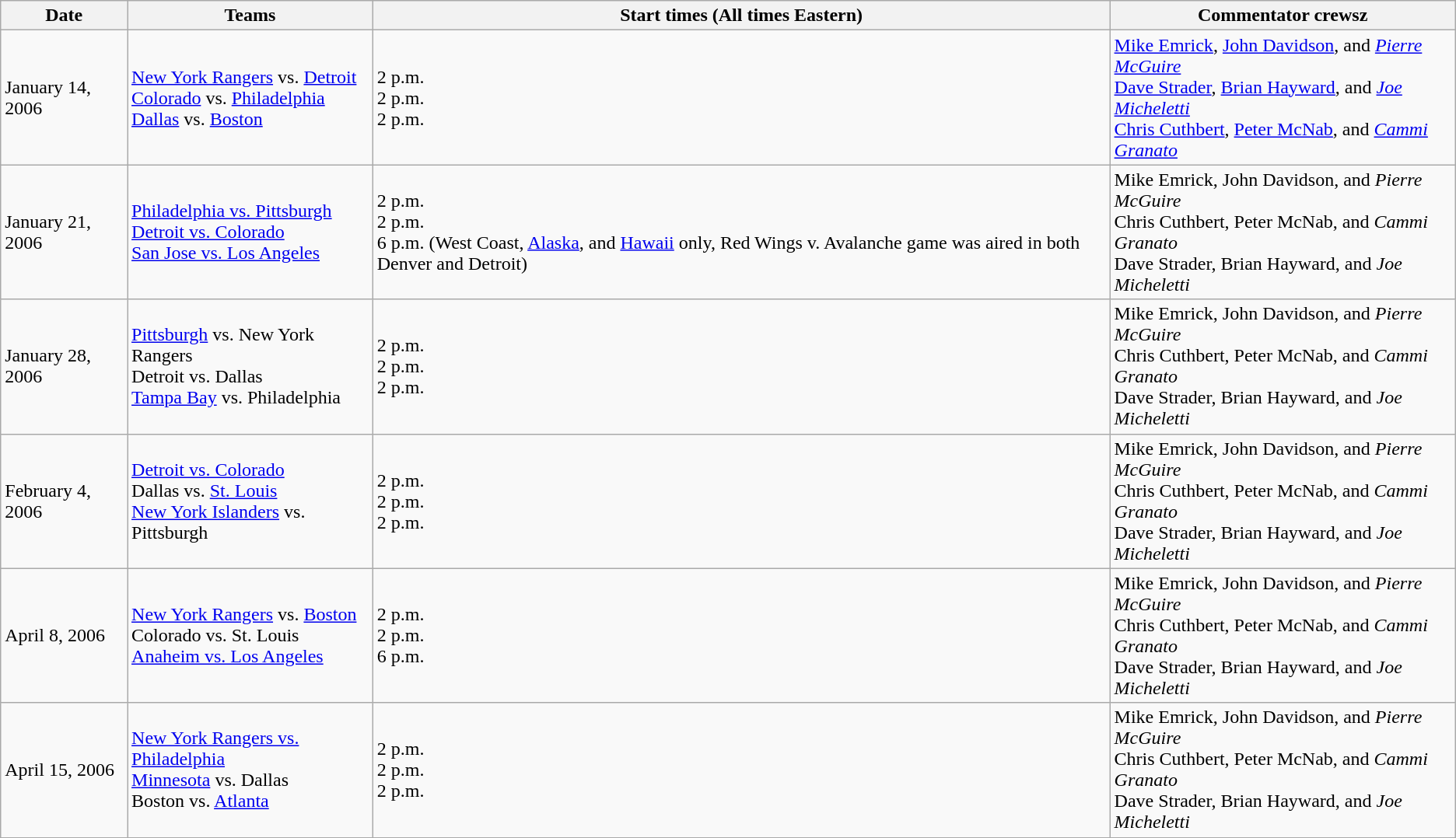<table class="wikitable">
<tr>
<th>Date</th>
<th>Teams</th>
<th><strong>Start times</strong> (All times Eastern)</th>
<th><strong>Commentator crews</strong>z</th>
</tr>
<tr>
<td>January 14, 2006</td>
<td><a href='#'>New York Rangers</a> vs. <a href='#'>Detroit</a><br><a href='#'>Colorado</a> vs. <a href='#'>Philadelphia</a><br><a href='#'>Dallas</a> vs. <a href='#'>Boston</a></td>
<td>2 p.m.<br>2 p.m.<br>2 p.m.</td>
<td><a href='#'>Mike Emrick</a>, <a href='#'>John Davidson</a>, and <em><a href='#'>Pierre McGuire</a></em><br><a href='#'>Dave Strader</a>, <a href='#'>Brian Hayward</a>, and <em><a href='#'>Joe Micheletti</a></em><br><a href='#'>Chris Cuthbert</a>, <a href='#'>Peter McNab</a>, and <em><a href='#'>Cammi Granato</a></em></td>
</tr>
<tr>
<td>January 21, 2006</td>
<td><a href='#'>Philadelphia vs. Pittsburgh</a><br><a href='#'>Detroit vs. Colorado</a><br><a href='#'>San Jose vs. Los Angeles</a></td>
<td>2 p.m.<br>2 p.m.<br>6 p.m. (West Coast, <a href='#'>Alaska</a>, and <a href='#'>Hawaii</a> only, Red Wings v. Avalanche game was aired in both Denver and Detroit)</td>
<td>Mike Emrick, John Davidson, and <em>Pierre McGuire</em><br>Chris Cuthbert, Peter McNab, and <em>Cammi Granato</em><br>Dave Strader, Brian Hayward, and <em>Joe Micheletti</em></td>
</tr>
<tr>
<td>January 28, 2006</td>
<td><a href='#'>Pittsburgh</a> vs. New York Rangers<br>Detroit vs. Dallas<br><a href='#'>Tampa Bay</a> vs. Philadelphia</td>
<td>2 p.m.<br>2 p.m.<br>2 p.m.</td>
<td>Mike Emrick, John Davidson, and <em>Pierre McGuire</em><br>Chris Cuthbert, Peter McNab, and <em>Cammi Granato</em><br>Dave Strader, Brian Hayward, and <em>Joe Micheletti</em></td>
</tr>
<tr>
<td>February 4, 2006</td>
<td><a href='#'>Detroit vs. Colorado</a><br>Dallas vs. <a href='#'>St. Louis</a><br><a href='#'>New York Islanders</a> vs. Pittsburgh</td>
<td>2 p.m.<br>2 p.m.<br>2 p.m.</td>
<td>Mike Emrick, John Davidson, and <em>Pierre McGuire</em><br>Chris Cuthbert, Peter McNab, and <em>Cammi Granato</em><br>Dave Strader, Brian Hayward, and <em>Joe Micheletti</em></td>
</tr>
<tr>
<td>April 8, 2006</td>
<td><a href='#'>New York Rangers</a> vs. <a href='#'>Boston</a><br>Colorado vs. St. Louis<br><a href='#'>Anaheim vs. Los Angeles</a></td>
<td>2 p.m.<br>2 p.m.<br>6 p.m.</td>
<td>Mike Emrick, John Davidson, and <em>Pierre McGuire</em><br>Chris Cuthbert, Peter McNab, and <em>Cammi Granato</em><br>Dave Strader, Brian Hayward, and <em>Joe Micheletti</em></td>
</tr>
<tr>
<td>April 15, 2006</td>
<td><a href='#'>New York Rangers vs. Philadelphia</a><br><a href='#'>Minnesota</a> vs. Dallas<br>Boston vs. <a href='#'>Atlanta</a></td>
<td>2 p.m.<br>2 p.m.<br>2 p.m.</td>
<td>Mike Emrick, John Davidson, and <em>Pierre McGuire</em><br>Chris Cuthbert, Peter McNab, and <em>Cammi Granato</em><br>Dave Strader, Brian Hayward, and <em>Joe Micheletti</em></td>
</tr>
</table>
